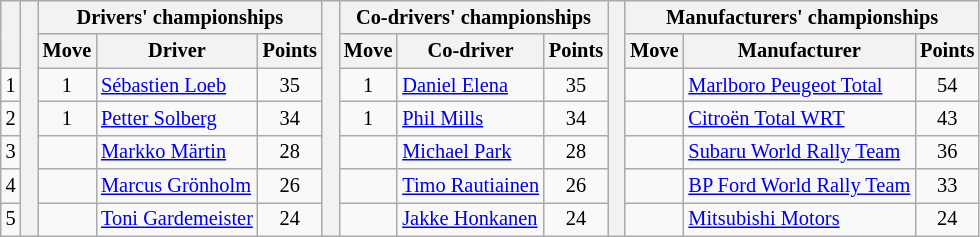<table class="wikitable" style="font-size:85%;">
<tr>
<th rowspan="2"></th>
<th rowspan="7" style="width:5px;"></th>
<th colspan="3">Drivers' championships</th>
<th rowspan="7" style="width:5px;"></th>
<th colspan="3" nowrap>Co-drivers' championships</th>
<th rowspan="7" style="width:5px;"></th>
<th colspan="3" nowrap>Manufacturers' championships</th>
</tr>
<tr>
<th>Move</th>
<th>Driver</th>
<th>Points</th>
<th>Move</th>
<th>Co-driver</th>
<th>Points</th>
<th>Move</th>
<th>Manufacturer</th>
<th>Points</th>
</tr>
<tr>
<td align="center">1</td>
<td align="center"> 1</td>
<td> <a href='#'>Sébastien Loeb</a></td>
<td align="center">35</td>
<td align="center"> 1</td>
<td> <a href='#'>Daniel Elena</a></td>
<td align="center">35</td>
<td align="center"></td>
<td> <a href='#'>Marlboro Peugeot Total</a></td>
<td align="center">54</td>
</tr>
<tr>
<td align="center">2</td>
<td align="center"> 1</td>
<td> <a href='#'>Petter Solberg</a></td>
<td align="center">34</td>
<td align="center"> 1</td>
<td> <a href='#'>Phil Mills</a></td>
<td align="center">34</td>
<td align="center"></td>
<td> <a href='#'>Citroën Total WRT</a></td>
<td align="center">43</td>
</tr>
<tr>
<td align="center">3</td>
<td align="center"></td>
<td> <a href='#'>Markko Märtin</a></td>
<td align="center">28</td>
<td align="center"></td>
<td> <a href='#'>Michael Park</a></td>
<td align="center">28</td>
<td align="center"></td>
<td> <a href='#'>Subaru World Rally Team</a></td>
<td align="center">36</td>
</tr>
<tr>
<td align="center">4</td>
<td align="center"></td>
<td> <a href='#'>Marcus Grönholm</a></td>
<td align="center">26</td>
<td align="center"></td>
<td> <a href='#'>Timo Rautiainen</a></td>
<td align="center">26</td>
<td align="center"></td>
<td> <a href='#'>BP Ford World Rally Team</a></td>
<td align="center">33</td>
</tr>
<tr>
<td align="center">5</td>
<td align="center"></td>
<td> <a href='#'>Toni Gardemeister</a></td>
<td align="center">24</td>
<td align="center"></td>
<td> <a href='#'>Jakke Honkanen</a></td>
<td align="center">24</td>
<td align="center"></td>
<td> <a href='#'>Mitsubishi Motors</a></td>
<td align="center">24</td>
</tr>
</table>
